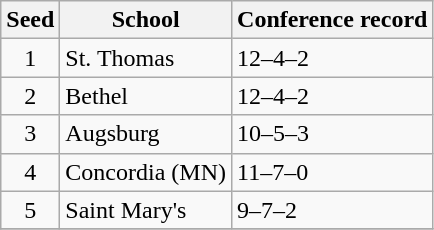<table class="wikitable">
<tr>
<th>Seed</th>
<th>School</th>
<th>Conference record</th>
</tr>
<tr>
<td align=center>1</td>
<td>St. Thomas</td>
<td>12–4–2</td>
</tr>
<tr>
<td align=center>2</td>
<td>Bethel</td>
<td>12–4–2</td>
</tr>
<tr>
<td align=center>3</td>
<td>Augsburg</td>
<td>10–5–3</td>
</tr>
<tr>
<td align=center>4</td>
<td>Concordia (MN)</td>
<td>11–7–0</td>
</tr>
<tr>
<td align=center>5</td>
<td>Saint Mary's</td>
<td>9–7–2</td>
</tr>
<tr>
</tr>
</table>
